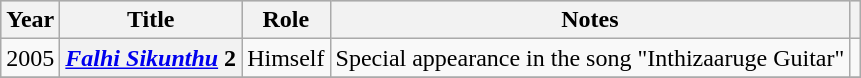<table class="wikitable sortable plainrowheaders">
<tr style="background:#ccc; text-align:center;">
<th scope="col">Year</th>
<th scope="col">Title</th>
<th scope="col">Role</th>
<th scope="col">Notes</th>
<th scope="col" class="unsortable"></th>
</tr>
<tr>
<td>2005</td>
<th scope="row"><em><a href='#'>Falhi Sikunthu</a></em> 2</th>
<td>Himself</td>
<td>Special appearance in the song "Inthizaaruge Guitar"</td>
<td style="text-align: center;"></td>
</tr>
<tr>
</tr>
</table>
